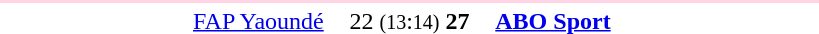<table style="text-align:center" width=550>
<tr>
<th width=30%></th>
<th width=15%></th>
<th width=30%></th>
</tr>
<tr align="left" bgcolor=#ffd4e4>
<td colspan=4></td>
</tr>
<tr>
<td align="right"><a href='#'>FAP Yaoundé</a> </td>
<td>22 <small>(13</small>:<small>14)</small> <strong>27</strong></td>
<td align=left> <strong><a href='#'>ABO Sport</a></strong></td>
</tr>
</table>
